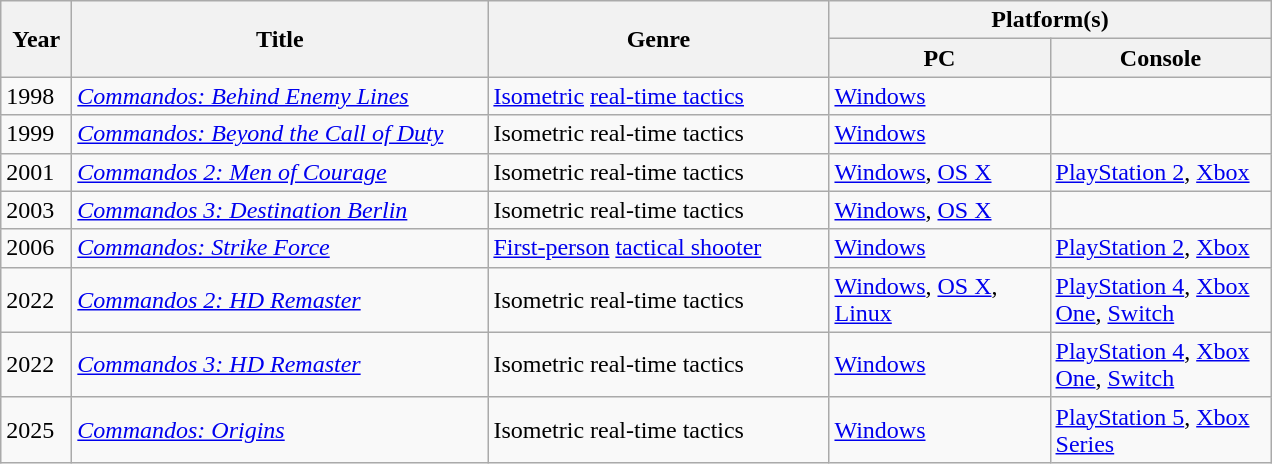<table class="wikitable">
<tr>
<th scope="col" rowspan=2 width=40>Year</th>
<th scope="col" rowspan=2 width=270>Title</th>
<th scope="col" rowspan=2 width=220>Genre</th>
<th scope="col" colspan=2 width=280>Platform(s)</th>
</tr>
<tr>
<th scope="col" width=140>PC</th>
<th scope="col" width=140>Console</th>
</tr>
<tr>
<td>1998</td>
<td><em><a href='#'>Commandos: Behind Enemy Lines</a></em></td>
<td><a href='#'>Isometric</a> <a href='#'>real-time tactics</a></td>
<td><a href='#'>Windows</a></td>
<td></td>
</tr>
<tr>
<td>1999</td>
<td><em><a href='#'>Commandos: Beyond the Call of Duty</a></em></td>
<td>Isometric real-time tactics</td>
<td><a href='#'>Windows</a></td>
<td></td>
</tr>
<tr>
<td>2001</td>
<td><em><a href='#'>Commandos 2: Men of Courage</a></em></td>
<td>Isometric real-time tactics</td>
<td><a href='#'>Windows</a>, <a href='#'>OS X</a></td>
<td><a href='#'>PlayStation 2</a>, <a href='#'>Xbox</a></td>
</tr>
<tr>
<td>2003</td>
<td><em><a href='#'>Commandos 3: Destination Berlin</a></em></td>
<td>Isometric real-time tactics</td>
<td><a href='#'>Windows</a>, <a href='#'>OS X</a></td>
<td></td>
</tr>
<tr>
<td>2006</td>
<td><em><a href='#'>Commandos: Strike Force</a></em></td>
<td><a href='#'>First-person</a> <a href='#'>tactical shooter</a></td>
<td><a href='#'>Windows</a></td>
<td><a href='#'>PlayStation 2</a>, <a href='#'>Xbox</a></td>
</tr>
<tr>
<td>2022</td>
<td><em><a href='#'>Commandos 2: HD Remaster</a></em></td>
<td>Isometric real-time tactics</td>
<td><a href='#'>Windows</a>, <a href='#'>OS X</a>, <a href='#'>Linux</a></td>
<td><a href='#'>PlayStation 4</a>, <a href='#'>Xbox One</a>, <a href='#'>Switch</a></td>
</tr>
<tr>
<td>2022</td>
<td><em><a href='#'>Commandos 3: HD Remaster</a></em></td>
<td>Isometric real-time tactics</td>
<td><a href='#'>Windows</a></td>
<td><a href='#'>PlayStation 4</a>, <a href='#'>Xbox One</a>, <a href='#'>Switch</a></td>
</tr>
<tr>
<td>2025</td>
<td><em><a href='#'>Commandos: Origins</a></em></td>
<td>Isometric real-time tactics</td>
<td><a href='#'>Windows</a></td>
<td><a href='#'>PlayStation 5</a>, <a href='#'>Xbox Series</a></td>
</tr>
</table>
